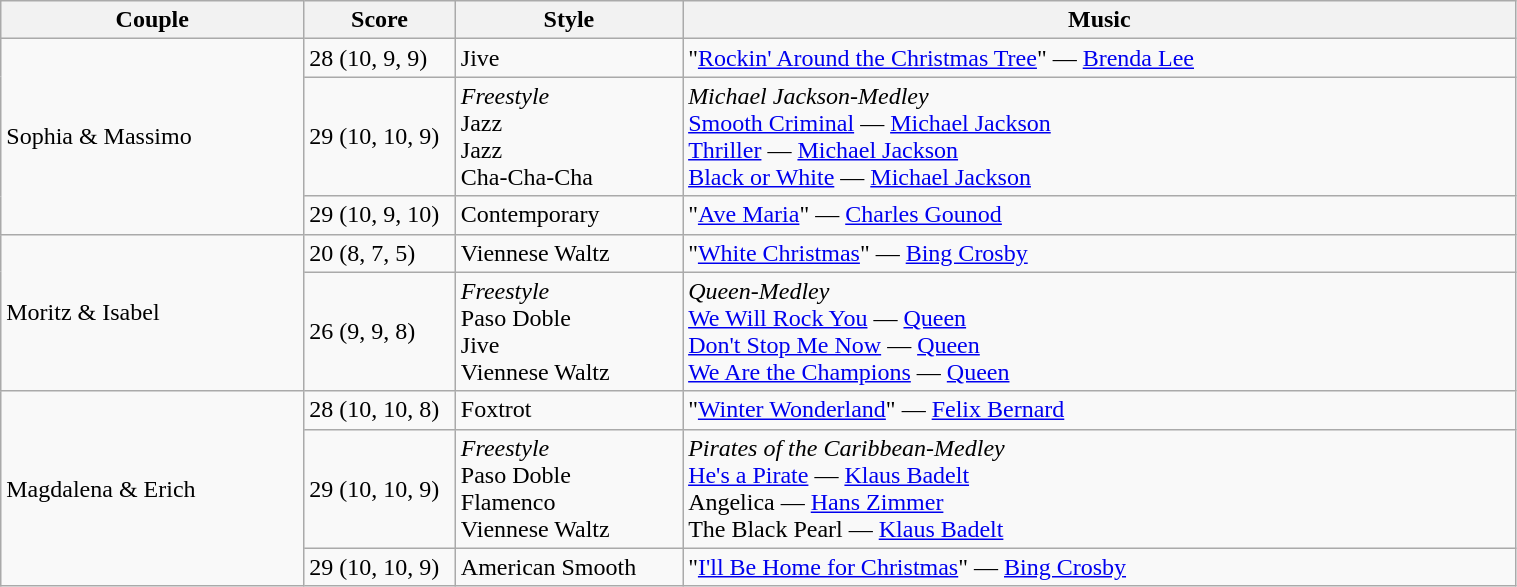<table class="wikitable" width="80%">
<tr>
<th width="20%">Couple</th>
<th width="10%">Score</th>
<th width="15%">Style</th>
<th width="60%">Music</th>
</tr>
<tr>
<td rowspan=3>Sophia & Massimo</td>
<td>28 (10, 9, 9)</td>
<td>Jive</td>
<td>"<a href='#'>Rockin' Around the Christmas Tree</a>" — <a href='#'>Brenda Lee</a></td>
</tr>
<tr>
<td>29 (10, 10, 9)</td>
<td><em>Freestyle</em> <br> Jazz <br> Jazz <br> Cha-Cha-Cha</td>
<td><em>Michael Jackson-Medley</em> <br> <a href='#'>Smooth Criminal</a> — <a href='#'>Michael Jackson</a> <br> <a href='#'>Thriller</a> — <a href='#'>Michael Jackson</a> <br> <a href='#'>Black or White</a> — <a href='#'>Michael Jackson</a></td>
</tr>
<tr>
<td>29 (10, 9, 10)</td>
<td>Contemporary</td>
<td>"<a href='#'>Ave Maria</a>" — <a href='#'>Charles Gounod</a></td>
</tr>
<tr>
<td rowspan=2>Moritz & Isabel</td>
<td>20 (8, 7, 5)</td>
<td>Viennese Waltz</td>
<td>"<a href='#'>White Christmas</a>" — <a href='#'>Bing Crosby</a></td>
</tr>
<tr>
<td>26 (9, 9, 8)</td>
<td><em>Freestyle</em> <br> Paso Doble <br> Jive <br> Viennese Waltz</td>
<td><em>Queen-Medley</em> <br> <a href='#'>We Will Rock You</a> — <a href='#'>Queen</a> <br> <a href='#'>Don't Stop Me Now</a> — <a href='#'>Queen</a> <br> <a href='#'>We Are the Champions</a> — <a href='#'>Queen</a></td>
</tr>
<tr>
<td rowspan=3>Magdalena & Erich</td>
<td>28 (10, 10, 8)</td>
<td>Foxtrot</td>
<td>"<a href='#'>Winter Wonderland</a>" — <a href='#'>Felix Bernard</a></td>
</tr>
<tr>
<td>29 (10, 10, 9)</td>
<td><em>Freestyle</em> <br> Paso Doble <br> Flamenco <br> Viennese Waltz</td>
<td><em>Pirates of the Caribbean-Medley</em><br> <a href='#'>He's a Pirate</a> — <a href='#'>Klaus Badelt</a> <br> Angelica — <a href='#'>Hans Zimmer</a> <br> The Black Pearl — <a href='#'>Klaus Badelt</a></td>
</tr>
<tr>
<td>29 (10, 10, 9)</td>
<td>American Smooth</td>
<td>"<a href='#'>I'll Be Home for Christmas</a>" — <a href='#'>Bing Crosby</a></td>
</tr>
</table>
